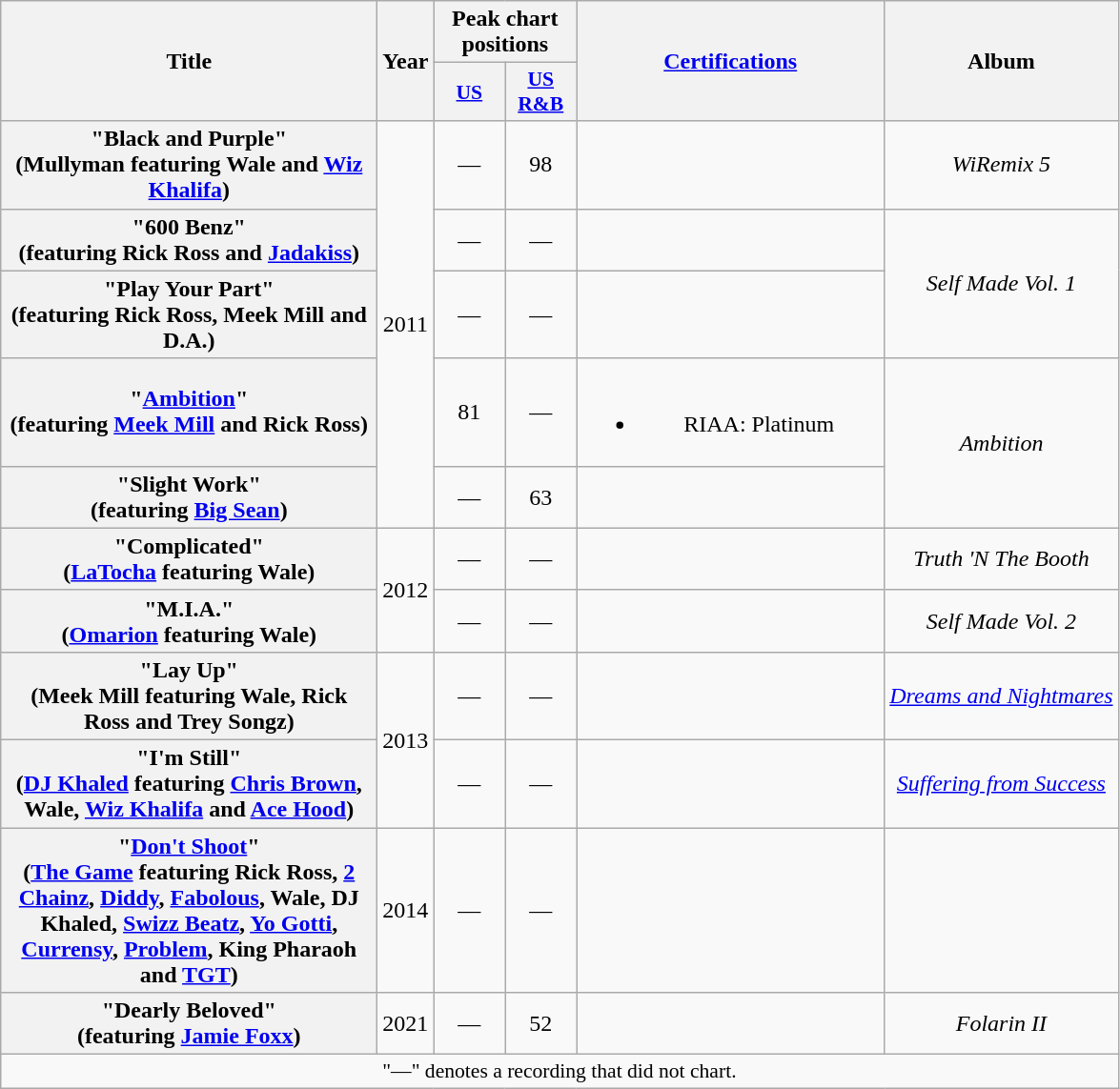<table class="wikitable plainrowheaders" style="text-align:center;">
<tr>
<th scope="col" rowspan="2" style="width:16em;">Title</th>
<th scope="col" rowspan="2">Year</th>
<th scope="col" colspan="2">Peak chart positions</th>
<th rowspan="2" scope="col" style="width:13em;"><a href='#'>Certifications</a></th>
<th scope="col" rowspan="2">Album</th>
</tr>
<tr>
<th scope="col" style="width:3em;font-size:90%;"><a href='#'>US</a><br></th>
<th scope="col" style="width:3em;font-size:90%;"><a href='#'>US<br>R&B</a><br></th>
</tr>
<tr>
<th scope="row">"Black and Purple"<br><span>(Mullyman featuring Wale and <a href='#'>Wiz Khalifa</a>)</span></th>
<td rowspan="5">2011</td>
<td>—</td>
<td>98</td>
<td></td>
<td><em>WiRemix 5</em></td>
</tr>
<tr>
<th scope="row">"600 Benz"<br><span>(featuring Rick Ross and <a href='#'>Jadakiss</a>)</span></th>
<td>—</td>
<td>—</td>
<td></td>
<td rowspan="2"><em>Self Made Vol. 1</em></td>
</tr>
<tr>
<th scope="row">"Play Your Part"<br><span>(featuring Rick Ross, Meek Mill and D.A.)</span></th>
<td>—</td>
<td>—</td>
<td></td>
</tr>
<tr>
<th scope="row">"<a href='#'>Ambition</a>"<br><span>(featuring <a href='#'>Meek Mill</a> and Rick Ross)</span></th>
<td>81</td>
<td>—</td>
<td><br><ul><li>RIAA: Platinum</li></ul></td>
<td rowspan="2"><em>Ambition</em></td>
</tr>
<tr>
<th scope="row">"Slight Work"<br><span>(featuring <a href='#'>Big Sean</a>)</span></th>
<td>—</td>
<td>63</td>
<td></td>
</tr>
<tr>
<th scope="row">"Complicated"<br><span>(<a href='#'>LaTocha</a> featuring Wale)</span></th>
<td rowspan="2">2012</td>
<td>—</td>
<td>—</td>
<td></td>
<td><em>Truth 'N The Booth</em></td>
</tr>
<tr>
<th scope="row">"M.I.A."<br><span>(<a href='#'>Omarion</a> featuring Wale)</span></th>
<td>—</td>
<td>—</td>
<td></td>
<td><em>Self Made Vol. 2</em></td>
</tr>
<tr>
<th scope="row">"Lay Up"<br><span>(Meek Mill featuring Wale, Rick Ross and Trey Songz)</span></th>
<td rowspan="2">2013</td>
<td>—</td>
<td>—</td>
<td></td>
<td><em><a href='#'>Dreams and Nightmares</a></em></td>
</tr>
<tr>
<th scope="row">"I'm Still"<br><span>(<a href='#'>DJ Khaled</a> featuring <a href='#'>Chris Brown</a>, Wale, <a href='#'>Wiz Khalifa</a> and <a href='#'>Ace Hood</a>)</span></th>
<td>—</td>
<td>—</td>
<td></td>
<td><em><a href='#'>Suffering from Success</a></em></td>
</tr>
<tr>
<th scope="row">"<a href='#'>Don't Shoot</a>"<br><span>(<a href='#'>The Game</a> featuring Rick Ross, <a href='#'>2 Chainz</a>, <a href='#'>Diddy</a>, <a href='#'>Fabolous</a>, Wale, DJ Khaled, <a href='#'>Swizz Beatz</a>, <a href='#'>Yo Gotti</a>, <a href='#'>Currensy</a>, <a href='#'>Problem</a>, King Pharaoh and <a href='#'>TGT</a>)</span></th>
<td>2014</td>
<td>—</td>
<td>—</td>
<td></td>
<td></td>
</tr>
<tr>
<th scope="row">"Dearly Beloved"<br><span>(featuring <a href='#'>Jamie Foxx</a>)</span></th>
<td>2021</td>
<td>—</td>
<td>52</td>
<td></td>
<td><em>Folarin II</em></td>
</tr>
<tr>
<td colspan="14" style="font-size:90%">"—" denotes a recording that did not chart.</td>
</tr>
</table>
